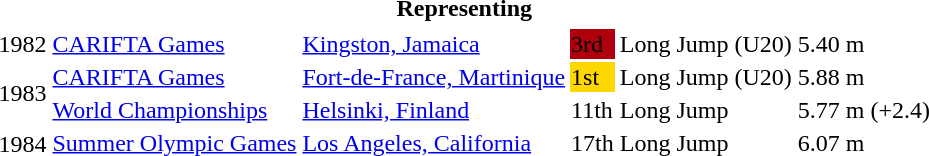<table>
<tr>
<th colspan="6">Representing </th>
</tr>
<tr>
</tr>
<tr>
<td>1982</td>
<td><a href='#'>CARIFTA Games</a></td>
<td><a href='#'>Kingston, Jamaica</a></td>
<td bgcolor="Bronze">3rd</td>
<td>Long Jump (U20)</td>
<td>5.40 m</td>
</tr>
<tr>
<td rowspan=2>1983</td>
<td><a href='#'>CARIFTA Games</a></td>
<td><a href='#'>Fort-de-France, Martinique</a></td>
<td bgcolor="Gold">1st</td>
<td>Long Jump (U20)</td>
<td>5.88 m</td>
</tr>
<tr>
<td><a href='#'>World Championships</a></td>
<td><a href='#'>Helsinki, Finland</a></td>
<td bgcolor=>11th</td>
<td>Long Jump</td>
<td>5.77 m (+2.4)</td>
</tr>
<tr>
<td rowspan=2>1984</td>
<td><a href='#'>Summer Olympic Games</a></td>
<td><a href='#'>Los Angeles, California</a></td>
<td bgcolor=>17th</td>
<td>Long Jump</td>
<td>6.07 m</td>
</tr>
<tr>
</tr>
</table>
